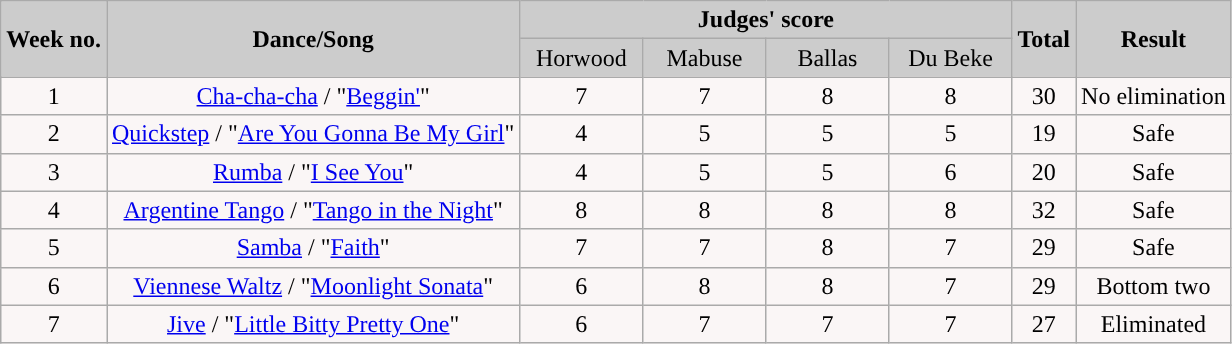<table class="wikitable collapsible collapsed">
<tr>
<th rowspan="2" style="background:#ccc; text-align:Center;">Week no.</th>
<th rowspan="2" style="background:#ccc; text-align:Center;">Dance/Song</th>
<th colspan="4" style="background:#ccc; text-align:Center;">Judges' score</th>
<th rowspan="2" style="background:#ccc; text-align:Center;">Total</th>
<th rowspan="2" style="background:#ccc; text-align:Center;">Result</th>
</tr>
<tr style="text-align:center; background:#ccc;">
<td style="width:10%; ">Horwood</td>
<td style="width:10%; ">Mabuse</td>
<td style="width:10%; ">Ballas</td>
<td style="width:10%; ">Du Beke</td>
</tr>
<tr style="text-align:center; background:#faf6f6">
<td>1</td>
<td style="text-align:center; background:#faf6f6;"><a href='#'>Cha-cha-cha</a> / "<a href='#'>Beggin'</a>"</td>
<td style="text-align:center; background:#faf6f6;">7</td>
<td style="text-align:center; background:#faf6f6;">7</td>
<td style="text-align:center; background:#faf6f6;">8</td>
<td style="text-align:center; background:#faf6f6;">8</td>
<td style="text-align:center; background:#faf6f6;">30</td>
<td style="text-align:center; background:#faf6f6;">No elimination</td>
</tr>
<tr>
<td style="text-align:center; background:#faf6f6;">2</td>
<td style="text-align:center; background:#faf6f6;"><a href='#'>Quickstep</a> / "<a href='#'>Are You Gonna Be My Girl</a>"</td>
<td style="text-align:center; background:#faf6f6;">4</td>
<td style="text-align:center; background:#faf6f6;">5</td>
<td style="text-align:center; background:#faf6f6;">5</td>
<td style="text-align:center; background:#faf6f6;">5</td>
<td style="text-align:center; background:#faf6f6;">19</td>
<td style="text-align:center; background:#faf6f6;">Safe</td>
</tr>
<tr>
<td style="text-align:center; background:#faf6f6;">3</td>
<td style="text-align:center; background:#faf6f6;"><a href='#'>Rumba</a> / "<a href='#'>I See You</a>"</td>
<td style="text-align:center; background:#faf6f6;">4</td>
<td style="text-align:center; background:#faf6f6;">5</td>
<td style="text-align:center; background:#faf6f6;">5</td>
<td style="text-align:center; background:#faf6f6;">6</td>
<td style="text-align:center; background:#faf6f6;">20</td>
<td style="text-align:center; background:#faf6f6;">Safe</td>
</tr>
<tr>
<td style="text-align:center; background:#faf6f6;">4</td>
<td style="text-align:center; background:#faf6f6;"><a href='#'>Argentine Tango</a> / "<a href='#'>Tango in the Night</a>"</td>
<td style="text-align:center; background:#faf6f6;">8</td>
<td style="text-align:center; background:#faf6f6;">8</td>
<td style="text-align:center; background:#faf6f6;">8</td>
<td style="text-align:center; background:#faf6f6;">8</td>
<td style="text-align:center; background:#faf6f6;">32</td>
<td style="text-align:center; background:#faf6f6;">Safe</td>
</tr>
<tr>
<td style="text-align:center; background:#faf6f6;">5</td>
<td style="text-align:center; background:#faf6f6;"><a href='#'>Samba</a> / "<a href='#'>Faith</a>"</td>
<td style="text-align:center; background:#faf6f6;">7</td>
<td style="text-align:center; background:#faf6f6;">7</td>
<td style="text-align:center; background:#faf6f6;">8</td>
<td style="text-align:center; background:#faf6f6;">7</td>
<td style="text-align:center; background:#faf6f6;">29</td>
<td style="text-align:center; background:#faf6f6;">Safe</td>
</tr>
<tr>
<td style="text-align:center; background:#faf6f6;">6</td>
<td style="text-align:center; background:#faf6f6;"><a href='#'>Viennese Waltz</a> / "<a href='#'>Moonlight Sonata</a>"</td>
<td style="text-align:center; background:#faf6f6;">6</td>
<td style="text-align:center; background:#faf6f6;">8</td>
<td style="text-align:center; background:#faf6f6;">8</td>
<td style="text-align:center; background:#faf6f6;">7</td>
<td style="text-align:center; background:#faf6f6;">29</td>
<td style="text-align:center; background:#faf6f6;">Bottom two</td>
</tr>
<tr>
<td style="text-align:center; background:#faf6f6;">7</td>
<td style="text-align:center; background:#faf6f6;"><a href='#'>Jive</a> / "<a href='#'>Little Bitty Pretty One</a>"</td>
<td style="text-align:center; background:#faf6f6;">6</td>
<td style="text-align:center; background:#faf6f6;">7</td>
<td style="text-align:center; background:#faf6f6;">7</td>
<td style="text-align:center; background:#faf6f6;">7</td>
<td style="text-align:center; background:#faf6f6;">27</td>
<td style="text-align:center; background:#faf6f6;">Eliminated</td>
</tr>
</table>
